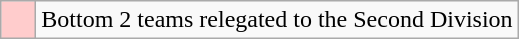<table class="wikitable">
<tr>
<td style="background: #ffcccc;">    </td>
<td>Bottom 2 teams relegated to the Second Division</td>
</tr>
</table>
